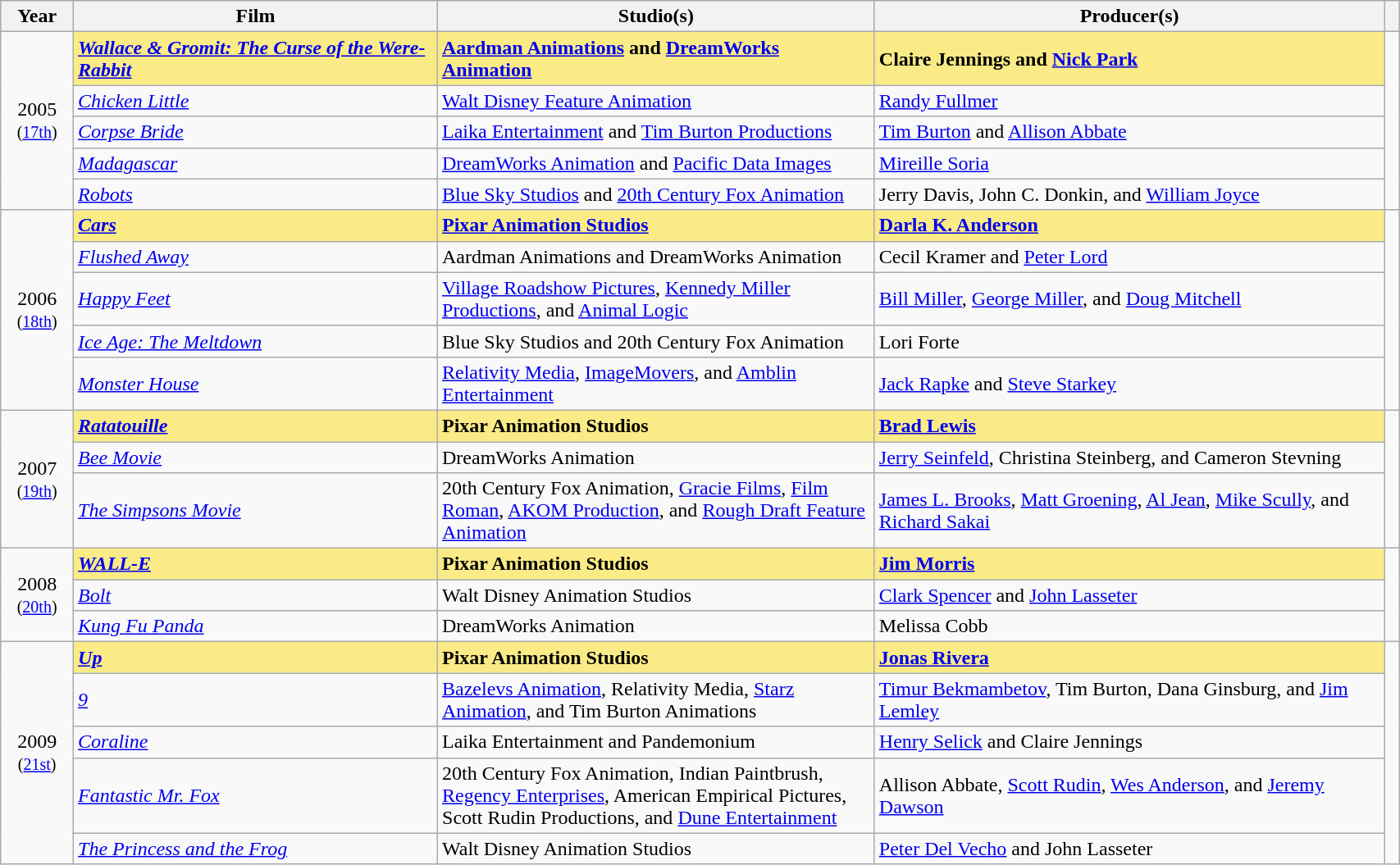<table class="wikitable" width="90%" cellpadding="5">
<tr>
<th width="5%">Year</th>
<th width="25%">Film</th>
<th width="30%">Studio(s)</th>
<th width="35%">Producer(s)</th>
<th width="1%"><strong></strong></th>
</tr>
<tr>
<td rowspan=5 style="text-align:center;">2005<br><small>(<a href='#'>17th</a>)</small></td>
<td style="background:#FAEB86;"><strong><em><a href='#'>Wallace & Gromit: The Curse of the Were-Rabbit</a></em></strong></td>
<td style="background:#FAEB86;"><strong><a href='#'>Aardman Animations</a> and <a href='#'>DreamWorks Animation</a></strong></td>
<td style="background:#FAEB86;"><strong>Claire Jennings and <a href='#'>Nick Park</a></strong></td>
<td rowspan=5 style="text-align:center;"></td>
</tr>
<tr>
<td><em><a href='#'>Chicken Little</a></em></td>
<td><a href='#'>Walt Disney Feature Animation</a></td>
<td><a href='#'>Randy Fullmer</a></td>
</tr>
<tr>
<td><em><a href='#'>Corpse Bride</a></em></td>
<td><a href='#'>Laika Entertainment</a> and <a href='#'>Tim Burton Productions</a></td>
<td><a href='#'>Tim Burton</a> and <a href='#'>Allison Abbate</a></td>
</tr>
<tr>
<td><em><a href='#'>Madagascar</a></em></td>
<td><a href='#'>DreamWorks Animation</a> and <a href='#'>Pacific Data Images</a></td>
<td><a href='#'>Mireille Soria</a></td>
</tr>
<tr>
<td><em><a href='#'>Robots</a></em></td>
<td><a href='#'>Blue Sky Studios</a> and <a href='#'>20th Century Fox Animation</a></td>
<td>Jerry Davis, John C. Donkin, and <a href='#'>William Joyce</a></td>
</tr>
<tr>
<td rowspan=5 style="text-align:center;">2006<br><small>(<a href='#'>18th</a>)</small></td>
<td style="background:#FAEB86;"><strong><em><a href='#'>Cars</a></em></strong></td>
<td style="background:#FAEB86;"><strong><a href='#'>Pixar Animation Studios</a></strong></td>
<td style="background:#FAEB86;"><strong><a href='#'>Darla K. Anderson</a></strong></td>
<td rowspan=5 style="text-align:center;"></td>
</tr>
<tr>
<td><em><a href='#'>Flushed Away</a></em></td>
<td>Aardman Animations and DreamWorks Animation</td>
<td>Cecil Kramer and <a href='#'>Peter Lord</a></td>
</tr>
<tr>
<td><em><a href='#'>Happy Feet</a></em></td>
<td><a href='#'>Village Roadshow Pictures</a>, <a href='#'>Kennedy Miller Productions</a>, and <a href='#'>Animal Logic</a></td>
<td><a href='#'>Bill Miller</a>, <a href='#'>George Miller</a>, and <a href='#'>Doug Mitchell</a></td>
</tr>
<tr>
<td><em><a href='#'>Ice Age: The Meltdown</a></em></td>
<td>Blue Sky Studios and 20th Century Fox Animation</td>
<td>Lori Forte</td>
</tr>
<tr>
<td><em><a href='#'>Monster House</a></em></td>
<td><a href='#'>Relativity Media</a>, <a href='#'>ImageMovers</a>, and <a href='#'>Amblin Entertainment</a></td>
<td><a href='#'>Jack Rapke</a> and <a href='#'>Steve Starkey</a></td>
</tr>
<tr>
<td rowspan=3 style="text-align:center;">2007<br><small>(<a href='#'>19th</a>)</small></td>
<td style="background:#FAEB86;"><strong><em><a href='#'>Ratatouille</a></em></strong></td>
<td style="background:#FAEB86;"><strong>Pixar Animation Studios</strong></td>
<td style="background:#FAEB86;"><strong><a href='#'>Brad Lewis</a></strong></td>
<td rowspan=3 style="text-align:center;"></td>
</tr>
<tr>
<td><em><a href='#'>Bee Movie</a></em></td>
<td>DreamWorks Animation</td>
<td><a href='#'>Jerry Seinfeld</a>, Christina Steinberg, and Cameron Stevning</td>
</tr>
<tr>
<td><em><a href='#'>The Simpsons Movie</a></em></td>
<td>20th Century Fox Animation, <a href='#'>Gracie Films</a>, <a href='#'>Film Roman</a>, <a href='#'>AKOM Production</a>, and <a href='#'>Rough Draft Feature Animation</a></td>
<td><a href='#'>James L. Brooks</a>, <a href='#'>Matt Groening</a>, <a href='#'>Al Jean</a>, <a href='#'>Mike Scully</a>, and <a href='#'>Richard Sakai</a></td>
</tr>
<tr>
<td rowspan=3 style="text-align:center;">2008<br><small>(<a href='#'>20th</a>)</small></td>
<td style="background:#FAEB86;"><strong><em><a href='#'>WALL-E</a></em></strong></td>
<td style="background:#FAEB86;"><strong>Pixar Animation Studios</strong></td>
<td style="background:#FAEB86;"><strong><a href='#'>Jim Morris</a></strong></td>
<td rowspan=3 style="text-align:center;"></td>
</tr>
<tr>
<td><em><a href='#'>Bolt</a></em></td>
<td>Walt Disney Animation Studios</td>
<td><a href='#'>Clark Spencer</a> and <a href='#'>John Lasseter</a></td>
</tr>
<tr>
<td><em><a href='#'>Kung Fu Panda</a></em></td>
<td>DreamWorks Animation</td>
<td>Melissa Cobb</td>
</tr>
<tr>
<td rowspan=5 style="text-align:center;">2009<br><small>(<a href='#'>21st</a>)</small></td>
<td style="background:#FAEB86;"><strong><em><a href='#'>Up</a></em></strong></td>
<td style="background:#FAEB86;"><strong>Pixar Animation Studios</strong></td>
<td style="background:#FAEB86;"><strong><a href='#'>Jonas Rivera</a></strong></td>
<td rowspan=5 style="text-align:center;"></td>
</tr>
<tr>
<td><em><a href='#'>9</a></em></td>
<td><a href='#'>Bazelevs Animation</a>, Relativity Media, <a href='#'>Starz Animation</a>, and Tim Burton Animations</td>
<td><a href='#'>Timur Bekmambetov</a>, Tim Burton, Dana Ginsburg, and <a href='#'>Jim Lemley</a></td>
</tr>
<tr>
<td><em><a href='#'>Coraline</a></em></td>
<td>Laika Entertainment and Pandemonium</td>
<td><a href='#'>Henry Selick</a> and Claire Jennings</td>
</tr>
<tr>
<td><em><a href='#'>Fantastic Mr. Fox</a></em></td>
<td>20th Century Fox Animation, Indian Paintbrush, <a href='#'>Regency Enterprises</a>, American Empirical Pictures, Scott Rudin Productions, and <a href='#'>Dune Entertainment</a></td>
<td>Allison Abbate, <a href='#'>Scott Rudin</a>, <a href='#'>Wes Anderson</a>, and <a href='#'>Jeremy Dawson</a></td>
</tr>
<tr>
<td><em><a href='#'>The Princess and the Frog</a></em></td>
<td>Walt Disney Animation Studios</td>
<td><a href='#'>Peter Del Vecho</a> and John Lasseter</td>
</tr>
</table>
